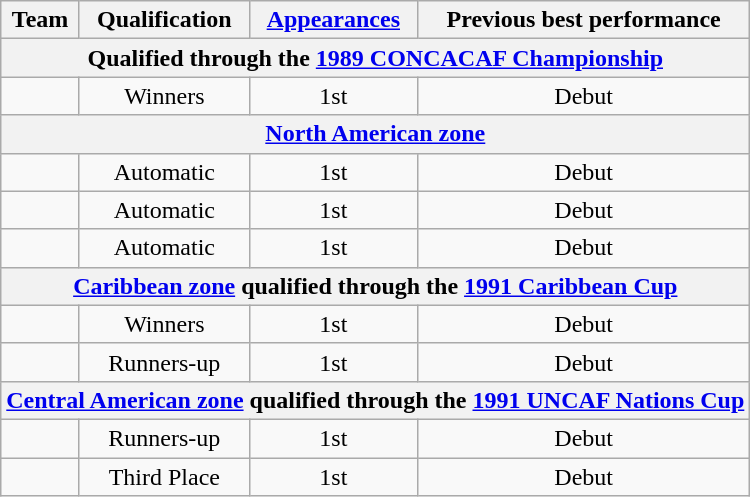<table class="wikitable">
<tr>
<th>Team</th>
<th>Qualification</th>
<th><a href='#'>Appearances</a></th>
<th>Previous best performance</th>
</tr>
<tr>
<th colspan=4>Qualified through the <a href='#'>1989 CONCACAF Championship</a></th>
</tr>
<tr>
<td align=left></td>
<td align=center>Winners</td>
<td align=center>1st</td>
<td align=center>Debut</td>
</tr>
<tr>
<th colspan=4><a href='#'>North American zone</a></th>
</tr>
<tr>
<td align=left></td>
<td align=center>Automatic</td>
<td align=center>1st</td>
<td align=center>Debut</td>
</tr>
<tr>
<td align=left></td>
<td align=center>Automatic</td>
<td align=center>1st</td>
<td align=center>Debut</td>
</tr>
<tr>
<td align=left></td>
<td align=center>Automatic</td>
<td align=center>1st</td>
<td align=center>Debut</td>
</tr>
<tr>
<th colspan=4><a href='#'>Caribbean zone</a> qualified through the <a href='#'>1991 Caribbean Cup</a></th>
</tr>
<tr>
<td align=left></td>
<td align=center>Winners</td>
<td align=center>1st</td>
<td align=center>Debut</td>
</tr>
<tr>
<td align=left></td>
<td align=center>Runners-up</td>
<td align=center>1st</td>
<td align=center>Debut</td>
</tr>
<tr>
<th colspan=4><a href='#'>Central American zone</a> qualified through the <a href='#'>1991 UNCAF Nations Cup</a></th>
</tr>
<tr>
<td align=left></td>
<td align=center>Runners-up</td>
<td align=center>1st</td>
<td align=center>Debut</td>
</tr>
<tr>
<td align=left></td>
<td align=center>Third Place</td>
<td align=center>1st</td>
<td align=center>Debut</td>
</tr>
</table>
